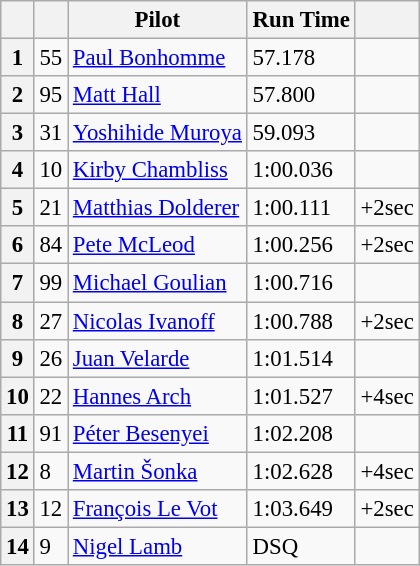<table class="wikitable" style="font-size: 95%;">
<tr>
<th></th>
<th></th>
<th>Pilot</th>
<th>Run Time</th>
<th></th>
</tr>
<tr>
<th>1</th>
<td>55</td>
<td> <a href='#'>Paul Bonhomme</a></td>
<td>57.178</td>
<td></td>
</tr>
<tr>
<th>2</th>
<td>95</td>
<td> <a href='#'>Matt Hall</a></td>
<td>57.800</td>
<td></td>
</tr>
<tr>
<th>3</th>
<td>31</td>
<td> <a href='#'>Yoshihide Muroya</a></td>
<td>59.093</td>
<td></td>
</tr>
<tr>
<th>4</th>
<td>10</td>
<td> <a href='#'>Kirby Chambliss</a></td>
<td>1:00.036</td>
<td></td>
</tr>
<tr>
<th>5</th>
<td>21</td>
<td> <a href='#'>Matthias Dolderer</a></td>
<td>1:00.111</td>
<td>+2sec</td>
</tr>
<tr>
<th>6</th>
<td>84</td>
<td> <a href='#'>Pete McLeod</a></td>
<td>1:00.256</td>
<td>+2sec</td>
</tr>
<tr>
<th>7</th>
<td>99</td>
<td> <a href='#'>Michael Goulian</a></td>
<td>1:00.716</td>
<td></td>
</tr>
<tr>
<th>8</th>
<td>27</td>
<td> <a href='#'>Nicolas Ivanoff</a></td>
<td>1:00.788</td>
<td>+2sec</td>
</tr>
<tr>
<th>9</th>
<td>26</td>
<td> <a href='#'>Juan Velarde</a></td>
<td>1:01.514</td>
<td></td>
</tr>
<tr>
<th>10</th>
<td>22</td>
<td> <a href='#'>Hannes Arch</a></td>
<td>1:01.527</td>
<td>+4sec</td>
</tr>
<tr>
<th>11</th>
<td>91</td>
<td> <a href='#'>Péter Besenyei</a></td>
<td>1:02.208</td>
<td></td>
</tr>
<tr>
<th>12</th>
<td>8</td>
<td> <a href='#'>Martin Šonka</a></td>
<td>1:02.628</td>
<td>+4sec</td>
</tr>
<tr>
<th>13</th>
<td>12</td>
<td> <a href='#'>François Le Vot</a></td>
<td>1:03.649</td>
<td>+2sec</td>
</tr>
<tr>
<th>14</th>
<td>9</td>
<td> <a href='#'>Nigel Lamb</a></td>
<td>DSQ</td>
<td></td>
</tr>
</table>
